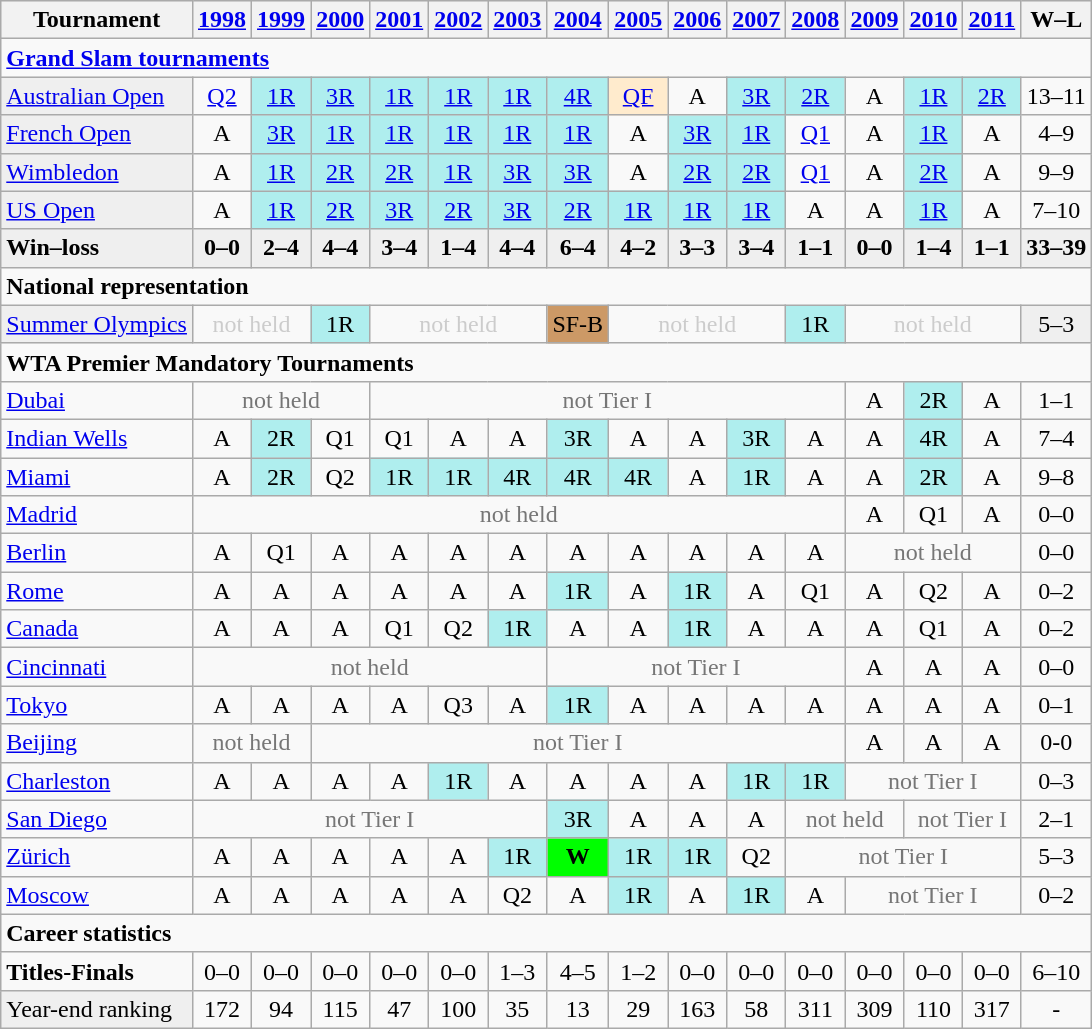<table class="wikitable">
<tr style="background:#efefef;">
<th>Tournament</th>
<th><a href='#'>1998</a></th>
<th><a href='#'>1999</a></th>
<th><a href='#'>2000</a></th>
<th><a href='#'>2001</a></th>
<th><a href='#'>2002</a></th>
<th><a href='#'>2003</a></th>
<th><a href='#'>2004</a></th>
<th><a href='#'>2005</a></th>
<th><a href='#'>2006</a></th>
<th><a href='#'>2007</a></th>
<th><a href='#'>2008</a></th>
<th><a href='#'>2009</a></th>
<th><a href='#'>2010</a></th>
<th><a href='#'>2011</a></th>
<th>W–L</th>
</tr>
<tr>
<td colspan="16"><strong><a href='#'>Grand Slam tournaments</a></strong></td>
</tr>
<tr>
<td style="background:#EFEFEF;"><a href='#'>Australian Open</a></td>
<td style="text-align:center;"><a href='#'>Q2</a></td>
<td style="text-align:center; background:#afeeee;"><a href='#'>1R</a></td>
<td style="text-align:center; background:#afeeee;"><a href='#'>3R</a></td>
<td style="text-align:center; background:#afeeee;"><a href='#'>1R</a></td>
<td style="text-align:center; background:#afeeee;"><a href='#'>1R</a></td>
<td style="text-align:center; background:#afeeee;"><a href='#'>1R</a></td>
<td style="text-align:center; background:#afeeee;"><a href='#'>4R</a></td>
<td style="text-align:center; background:#ffebcd;"><a href='#'>QF</a></td>
<td style="text-align:center;">A</td>
<td style="text-align:center; background:#afeeee;"><a href='#'>3R</a></td>
<td style="text-align:center; background:#afeeee;"><a href='#'>2R</a></td>
<td style="text-align:center;">A</td>
<td style="text-align:center; background:#afeeee;"><a href='#'>1R</a></td>
<td style="text-align:center; background:#afeeee;"><a href='#'>2R</a></td>
<td style="text-align:center;">13–11</td>
</tr>
<tr>
<td style="background:#EFEFEF;"><a href='#'>French Open</a></td>
<td style="text-align:center;">A</td>
<td style="text-align:center; background:#afeeee;"><a href='#'>3R</a></td>
<td style="text-align:center; background:#afeeee;"><a href='#'>1R</a></td>
<td style="text-align:center; background:#afeeee;"><a href='#'>1R</a></td>
<td style="text-align:center; background:#afeeee;"><a href='#'>1R</a></td>
<td style="text-align:center; background:#afeeee;"><a href='#'>1R</a></td>
<td style="text-align:center; background:#afeeee;"><a href='#'>1R</a></td>
<td style="text-align:center;">A</td>
<td style="text-align:center; background:#afeeee;"><a href='#'>3R</a></td>
<td style="text-align:center; background:#afeeee;"><a href='#'>1R</a></td>
<td style="text-align:center;"><a href='#'>Q1</a></td>
<td style="text-align:center;">A</td>
<td style="text-align:center; background:#afeeee;"><a href='#'>1R</a></td>
<td style="text-align:center;">A</td>
<td style="text-align:center;">4–9</td>
</tr>
<tr>
<td style="background:#EFEFEF;"><a href='#'>Wimbledon</a></td>
<td style="text-align:center;">A</td>
<td style="text-align:center; background:#afeeee;"><a href='#'>1R</a></td>
<td style="text-align:center; background:#afeeee;"><a href='#'>2R</a></td>
<td style="text-align:center; background:#afeeee;"><a href='#'>2R</a></td>
<td style="text-align:center; background:#afeeee;"><a href='#'>1R</a></td>
<td style="text-align:center; background:#afeeee;"><a href='#'>3R</a></td>
<td style="text-align:center; background:#afeeee;"><a href='#'>3R</a></td>
<td style="text-align:center;">A</td>
<td style="text-align:center; background:#afeeee;"><a href='#'>2R</a></td>
<td style="text-align:center; background:#afeeee;"><a href='#'>2R</a></td>
<td style="text-align:center;"><a href='#'>Q1</a></td>
<td style="text-align:center;">A</td>
<td style="text-align:center; background:#afeeee;"><a href='#'>2R</a></td>
<td style="text-align:center;">A</td>
<td style="text-align:center;">9–9</td>
</tr>
<tr>
<td style="background:#EFEFEF;"><a href='#'>US Open</a></td>
<td style="text-align:center;">A</td>
<td style="text-align:center; background:#afeeee;"><a href='#'>1R</a></td>
<td style="text-align:center; background:#afeeee;"><a href='#'>2R</a></td>
<td style="text-align:center; background:#afeeee;"><a href='#'>3R</a></td>
<td style="text-align:center; background:#afeeee;"><a href='#'>2R</a></td>
<td style="text-align:center; background:#afeeee;"><a href='#'>3R</a></td>
<td style="text-align:center; background:#afeeee;"><a href='#'>2R</a></td>
<td style="text-align:center; background:#afeeee;"><a href='#'>1R</a></td>
<td style="text-align:center; background:#afeeee;"><a href='#'>1R</a></td>
<td style="text-align:center; background:#afeeee;"><a href='#'>1R</a></td>
<td style="text-align:center;">A</td>
<td style="text-align:center;">A</td>
<td style="text-align:center; background:#afeeee;"><a href='#'>1R</a></td>
<td style="text-align:center;">A</td>
<td style="text-align:center;">7–10</td>
</tr>
<tr style="background:#efefef;">
<td><strong>Win–loss</strong></td>
<td style="text-align:center;"><strong>0–0</strong></td>
<td style="text-align:center;"><strong>2–4</strong></td>
<td style="text-align:center;"><strong>4–4</strong></td>
<td style="text-align:center;"><strong>3–4</strong></td>
<td style="text-align:center;"><strong>1–4</strong></td>
<td style="text-align:center;"><strong>4–4</strong></td>
<td style="text-align:center;"><strong>6–4</strong></td>
<td style="text-align:center;"><strong>4–2</strong></td>
<td style="text-align:center;"><strong>3–3</strong></td>
<td style="text-align:center;"><strong>3–4</strong></td>
<td style="text-align:center;"><strong>1–1</strong></td>
<td style="text-align:center;"><strong>0–0</strong></td>
<td style="text-align:center;"><strong>1–4</strong></td>
<td style="text-align:center;"><strong>1–1</strong></td>
<td style="text-align:center;"><strong>33–39</strong></td>
</tr>
<tr>
<td colspan="16"><strong>National representation</strong></td>
</tr>
<tr>
<td style="background:#EFEFEF;"><a href='#'>Summer Olympics</a></td>
<td colspan="2" style="text-align:center; color:#ccc">not held</td>
<td style="text-align:center; background:#afeeee;">1R</td>
<td colspan="3" style="text-align:center; color:#ccc">not held</td>
<td style="text-align:center; background:#c96;">SF-B</td>
<td colspan="3" style="text-align:center; color:#ccc">not held</td>
<td style="text-align:center; background:#afeeee;">1R</td>
<td colspan="3" style="text-align:center; color:#ccc">not held</td>
<td style="text-align:center; background:#efefef;">5–3</td>
</tr>
<tr>
<td colspan="16" align="left"><strong>WTA Premier Mandatory Tournaments</strong></td>
</tr>
<tr align="center">
<td align="left"><a href='#'>Dubai</a></td>
<td colspan="3" style="color:#767676">not held</td>
<td colspan="8" style="color:#767676">not Tier I</td>
<td>A</td>
<td style="text-align:center; background:#afeeee;">2R</td>
<td>A</td>
<td>1–1</td>
</tr>
<tr>
<td align="left"><a href='#'>Indian Wells</a></td>
<td style="text-align:center;">A</td>
<td style="text-align:center; background:#afeeee;">2R</td>
<td style="text-align:center;">Q1</td>
<td style="text-align:center;">Q1</td>
<td style="text-align:center;">A</td>
<td style="text-align:center;">A</td>
<td style="text-align:center; background:#afeeee;">3R</td>
<td style="text-align:center;">A</td>
<td style="text-align:center;">A</td>
<td style="text-align:center; background:#afeeee;">3R</td>
<td style="text-align:center;">A</td>
<td style="text-align:center;">A</td>
<td style="text-align:center; background:#afeeee;">4R</td>
<td style="text-align:center;">A</td>
<td style="text-align:center;">7–4</td>
</tr>
<tr>
<td align="left"><a href='#'>Miami</a></td>
<td style="text-align:center;">A</td>
<td style="text-align:center; background:#afeeee;">2R</td>
<td style="text-align:center;">Q2</td>
<td style="text-align:center; background:#afeeee;">1R</td>
<td style="text-align:center; background:#afeeee;">1R</td>
<td style="text-align:center; background:#afeeee;">4R</td>
<td style="text-align:center; background:#afeeee;">4R</td>
<td style="text-align:center; background:#afeeee;">4R</td>
<td style="text-align:center;">A</td>
<td style="text-align:center; background:#afeeee;">1R</td>
<td style="text-align:center;">A</td>
<td style="text-align:center;">A</td>
<td style="text-align:center; background:#afeeee;">2R</td>
<td style="text-align:center;">A</td>
<td style="text-align:center;">9–8</td>
</tr>
<tr align="center">
<td align="left"><a href='#'>Madrid</a></td>
<td colspan="11" style="color:#767676;">not held</td>
<td style="text-align:center;">A</td>
<td style="text-align:center;">Q1</td>
<td style="text-align:center;">A</td>
<td style="text-align:center;">0–0</td>
</tr>
<tr align="CENTER">
<td align="left"><a href='#'>Berlin</a></td>
<td>A</td>
<td>Q1</td>
<td>A</td>
<td>A</td>
<td>A</td>
<td>A</td>
<td>A</td>
<td>A</td>
<td>A</td>
<td>A</td>
<td>A</td>
<td colspan="3" style="color:#767676">not held</td>
<td>0–0</td>
</tr>
<tr align="CENTER">
<td align="left"><a href='#'>Rome</a></td>
<td>A</td>
<td>A</td>
<td>A</td>
<td>A</td>
<td>A</td>
<td>A</td>
<td style="text-align:center; background:#afeeee;">1R</td>
<td>A</td>
<td style="text-align:center; background:#afeeee;">1R</td>
<td>A</td>
<td>Q1</td>
<td>A</td>
<td>Q2</td>
<td>A</td>
<td>0–2</td>
</tr>
<tr align="CENTER">
<td align="left"><a href='#'>Canada</a></td>
<td>A</td>
<td>A</td>
<td>A</td>
<td>Q1</td>
<td>Q2</td>
<td style="text-align:center; background:#afeeee;">1R</td>
<td>A</td>
<td>A</td>
<td style="text-align:center; background:#afeeee;">1R</td>
<td>A</td>
<td>A</td>
<td>A</td>
<td>Q1</td>
<td>A</td>
<td>0–2</td>
</tr>
<tr align="CENTER">
<td align="left"><a href='#'>Cincinnati</a></td>
<td colspan="6" style="color:#767676">not held</td>
<td colspan="5" style="color:#767676">not Tier I</td>
<td>A</td>
<td>A</td>
<td>A</td>
<td>0–0</td>
</tr>
<tr align="CENTER">
<td align="left"><a href='#'>Tokyo</a></td>
<td>A</td>
<td>A</td>
<td>A</td>
<td>A</td>
<td>Q3</td>
<td>A</td>
<td style="text-align:center; background:#afeeee;">1R</td>
<td>A</td>
<td>A</td>
<td>A</td>
<td>A</td>
<td>A</td>
<td>A</td>
<td>A</td>
<td>0–1</td>
</tr>
<tr align="center">
<td align="left"><a href='#'>Beijing</a></td>
<td colspan="2" style="color:#767676">not held</td>
<td colspan="9" style="color:#767676">not Tier I</td>
<td>A</td>
<td>A</td>
<td>A</td>
<td>0-0</td>
</tr>
<tr align="CENTER">
<td align="left"><a href='#'>Charleston</a></td>
<td>A</td>
<td>A</td>
<td>A</td>
<td>A</td>
<td style="text-align:center; background:#afeeee;">1R</td>
<td>A</td>
<td>A</td>
<td>A</td>
<td>A</td>
<td style="text-align:center; background:#afeeee;">1R</td>
<td style="text-align:center; background:#afeeee;">1R</td>
<td colspan="3" style="color:#767676">not Tier I</td>
<td>0–3</td>
</tr>
<tr align="CENTER">
<td align="left"><a href='#'>San Diego</a></td>
<td colspan="6" style="color:#767676">not Tier I</td>
<td style="text-align:center; background:#afeeee;">3R</td>
<td>A</td>
<td>A</td>
<td>A</td>
<td colspan="2" style="color:#767676">not held</td>
<td colspan="2" style="color:#767676">not Tier I</td>
<td>2–1</td>
</tr>
<tr align="CENTER">
<td align="left"><a href='#'>Zürich</a></td>
<td>A</td>
<td>A</td>
<td>A</td>
<td>A</td>
<td>A</td>
<td style="text-align:center; background:#afeeee;">1R</td>
<td style="text-align:center; background:#0f0;"><strong>W</strong></td>
<td style="text-align:center; background:#afeeee;">1R</td>
<td style="text-align:center; background:#afeeee;">1R</td>
<td>Q2</td>
<td colspan="4" style="color:#767676">not Tier I</td>
<td>5–3</td>
</tr>
<tr align="CENTER">
<td align="left"><a href='#'>Moscow</a></td>
<td>A</td>
<td>A</td>
<td>A</td>
<td>A</td>
<td>A</td>
<td>Q2</td>
<td>A</td>
<td style="text-align:center; background:#afeeee;">1R</td>
<td>A</td>
<td style="text-align:center; background:#afeeee;">1R</td>
<td>A</td>
<td colspan="3" style="color:#767676">not Tier I</td>
<td>0–2</td>
</tr>
<tr>
<td colspan="16"><strong>Career statistics</strong></td>
</tr>
<tr align="CENTER">
<td style="text-align:left"><strong>Titles-Finals</strong></td>
<td>0–0</td>
<td>0–0</td>
<td>0–0</td>
<td>0–0</td>
<td>0–0</td>
<td>1–3</td>
<td>4–5</td>
<td>1–2</td>
<td>0–0</td>
<td>0–0</td>
<td>0–0</td>
<td>0–0</td>
<td>0–0</td>
<td>0–0</td>
<td>6–10</td>
</tr>
<tr>
<td style="background:#EFEFEF;">Year-end ranking</td>
<td style="text-align:center;">172</td>
<td style="text-align:center;">94</td>
<td style="text-align:center;">115</td>
<td style="text-align:center;">47</td>
<td style="text-align:center;">100</td>
<td style="text-align:center;">35</td>
<td style="text-align:center;">13</td>
<td style="text-align:center;">29</td>
<td style="text-align:center;">163</td>
<td style="text-align:center;">58</td>
<td style="text-align:center;">311</td>
<td style="text-align:center;">309</td>
<td style="text-align:center;">110</td>
<td style="text-align:center;">317</td>
<td style="text-align:center;">-</td>
</tr>
</table>
